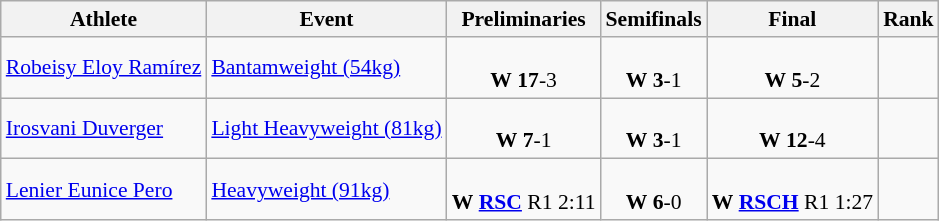<table class="wikitable" border="1" style="font-size:90%">
<tr>
<th>Athlete</th>
<th>Event</th>
<th>Preliminaries</th>
<th>Semifinals</th>
<th>Final</th>
<th>Rank</th>
</tr>
<tr>
<td><a href='#'>Robeisy Eloy Ramírez</a></td>
<td><a href='#'>Bantamweight (54kg)</a></td>
<td align=center> <br> <strong>W</strong> <strong>17</strong>-3</td>
<td align=center> <br> <strong>W</strong> <strong>3</strong>-1</td>
<td align=center> <br> <strong>W</strong> <strong>5</strong>-2</td>
<td align=center></td>
</tr>
<tr>
<td><a href='#'>Irosvani Duverger</a></td>
<td><a href='#'>Light Heavyweight (81kg)</a></td>
<td align=center> <br> <strong>W</strong> <strong>7</strong>-1</td>
<td align=center> <br> <strong>W</strong> <strong>3</strong>-1</td>
<td align=center> <br> <strong>W</strong> <strong>12</strong>-4</td>
<td align=center></td>
</tr>
<tr>
<td><a href='#'>Lenier Eunice Pero</a></td>
<td><a href='#'>Heavyweight (91kg)</a></td>
<td align=center> <br> <strong>W</strong> <strong><a href='#'>RSC</a></strong> R1 2:11</td>
<td align=center> <br> <strong>W</strong> <strong>6</strong>-0</td>
<td align=center> <br> <strong>W</strong> <strong><a href='#'>RSCH</a></strong> R1 1:27</td>
<td align=center></td>
</tr>
</table>
